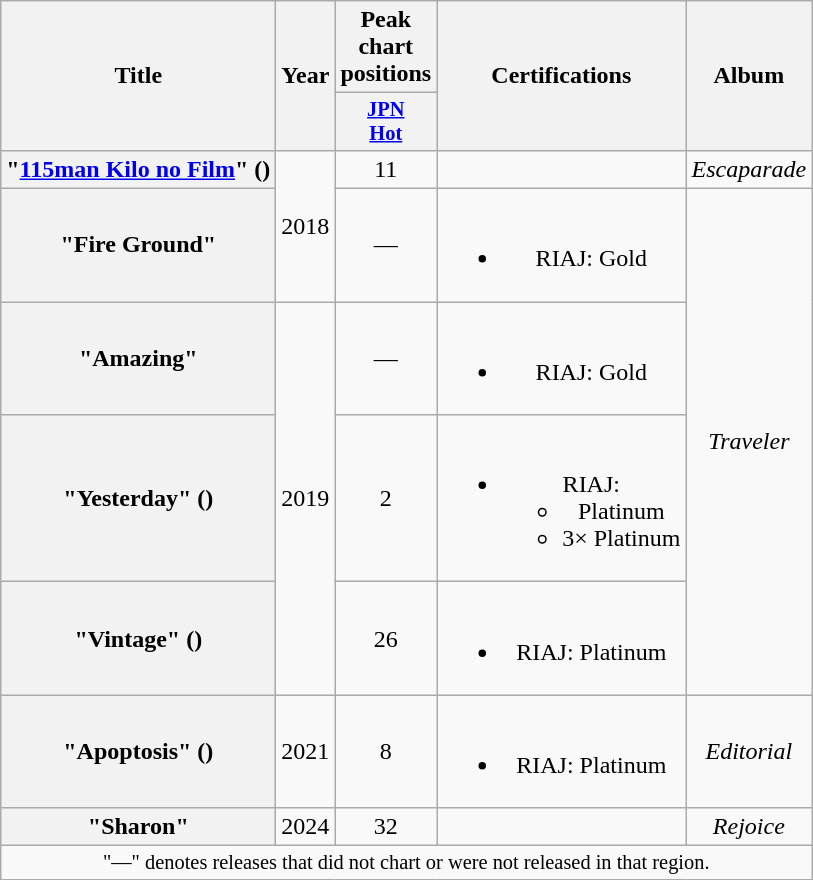<table class="wikitable plainrowheaders" style="text-align:center;">
<tr>
<th scope="col" rowspan="2">Title</th>
<th scope="col" rowspan="2">Year</th>
<th scope="col">Peak<br>chart<br>positions</th>
<th scope="col" rowspan="2">Certifications</th>
<th scope="col" rowspan="2">Album</th>
</tr>
<tr>
<th scope="col" style="width:2.5em;font-size:85%;"><a href='#'>JPN<br>Hot</a><br></th>
</tr>
<tr>
<th scope="row">"<a href='#'>115man Kilo no Film</a>" ()</th>
<td rowspan="2">2018</td>
<td>11</td>
<td></td>
<td><em>Escaparade</em></td>
</tr>
<tr>
<th scope="row">"Fire Ground"</th>
<td>—</td>
<td><br><ul><li>RIAJ: Gold </li></ul></td>
<td rowspan="4"><em>Traveler</em></td>
</tr>
<tr>
<th scope="row">"Amazing"</th>
<td rowspan="3">2019</td>
<td>—</td>
<td><br><ul><li>RIAJ: Gold </li></ul></td>
</tr>
<tr>
<th scope="row">"Yesterday" ()</th>
<td>2</td>
<td><br><ul><li>RIAJ:<ul><li>Platinum </li><li>3× Platinum </li></ul></li></ul></td>
</tr>
<tr>
<th scope="row">"Vintage" ()</th>
<td>26</td>
<td><br><ul><li>RIAJ: Platinum </li></ul></td>
</tr>
<tr>
<th scope="row">"Apoptosis" ()</th>
<td>2021</td>
<td>8</td>
<td><br><ul><li>RIAJ: Platinum </li></ul></td>
<td><em>Editorial</em></td>
</tr>
<tr>
<th scope="row">"Sharon"</th>
<td>2024</td>
<td>32</td>
<td></td>
<td><em>Rejoice</em></td>
</tr>
<tr>
<td colspan="5" style="font-size:85%">"—" denotes releases that did not chart or were not released in that region.</td>
</tr>
</table>
